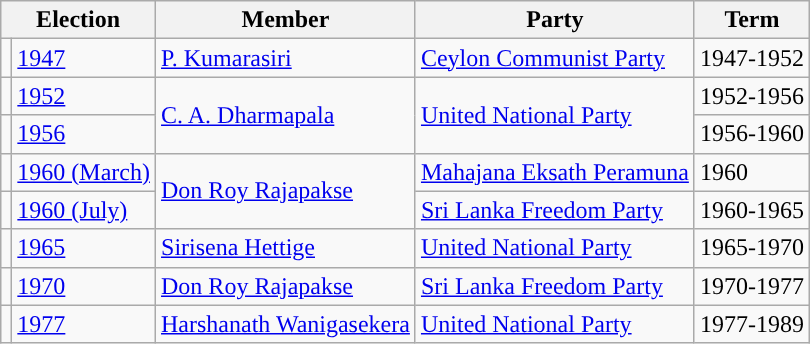<table class="wikitable">
<tr>
<th colspan="2">Election</th>
<th>Member</th>
<th>Party</th>
<th>Term</th>
</tr>
<tr>
<td style="background-color: "></td>
<td><a href='#'>1947</a></td>
<td><a href='#'>P. Kumarasiri</a></td>
<td><a href='#'>Ceylon Communist Party</a></td>
<td>1947-1952</td>
</tr>
<tr>
<td style="background-color: "></td>
<td><a href='#'>1952</a></td>
<td rowspan=2><a href='#'>C. A. Dharmapala</a></td>
<td rowspan=2><a href='#'>United National Party</a></td>
<td>1952-1956</td>
</tr>
<tr>
<td style="background-color: "></td>
<td><a href='#'>1956</a></td>
<td>1956-1960</td>
</tr>
<tr>
<td style="background-color: "></td>
<td><a href='#'>1960 (March)</a></td>
<td rowspan=2><a href='#'>Don Roy Rajapakse</a></td>
<td><a href='#'>Mahajana Eksath Peramuna</a></td>
<td>1960</td>
</tr>
<tr>
<td style="background-color: "></td>
<td><a href='#'>1960 (July)</a></td>
<td><a href='#'>Sri Lanka Freedom Party</a></td>
<td>1960-1965</td>
</tr>
<tr>
<td style="background-color: "></td>
<td><a href='#'>1965</a></td>
<td><a href='#'>Sirisena Hettige</a></td>
<td><a href='#'>United National Party</a></td>
<td>1965-1970</td>
</tr>
<tr>
<td style="background-color: "></td>
<td><a href='#'>1970</a></td>
<td><a href='#'>Don Roy Rajapakse</a></td>
<td><a href='#'>Sri Lanka Freedom Party</a></td>
<td>1970-1977</td>
</tr>
<tr>
<td style="background-color: "></td>
<td><a href='#'>1977</a></td>
<td><a href='#'>Harshanath Wanigasekera</a></td>
<td><a href='#'>United National Party</a></td>
<td>1977-1989</td>
</tr>
</table>
